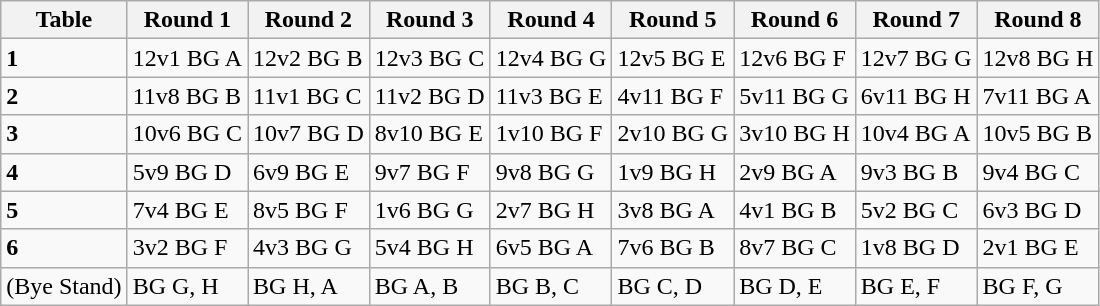<table class="wikitable">
<tr>
<th>Table</th>
<th>Round 1</th>
<th>Round 2</th>
<th>Round 3</th>
<th>Round 4</th>
<th>Round 5</th>
<th>Round 6</th>
<th>Round 7</th>
<th>Round 8</th>
</tr>
<tr>
<td><strong>1</strong></td>
<td>12v1 BG A</td>
<td>12v2 BG B</td>
<td>12v3 BG C</td>
<td>12v4 BG G</td>
<td>12v5 BG E</td>
<td>12v6 BG F</td>
<td>12v7 BG G</td>
<td>12v8 BG H</td>
</tr>
<tr>
<td><strong>2</strong></td>
<td>11v8 BG B</td>
<td>11v1 BG C</td>
<td>11v2 BG D</td>
<td>11v3 BG E</td>
<td>4v11 BG F</td>
<td>5v11 BG G</td>
<td>6v11 BG H</td>
<td>7v11 BG A</td>
</tr>
<tr>
<td><strong>3</strong></td>
<td>10v6 BG C</td>
<td>10v7 BG D</td>
<td>8v10 BG E</td>
<td>1v10 BG F</td>
<td>2v10 BG G</td>
<td>3v10 BG H</td>
<td>10v4 BG A</td>
<td>10v5 BG B</td>
</tr>
<tr>
<td><strong>4</strong></td>
<td>5v9 BG D</td>
<td>6v9 BG E</td>
<td>9v7 BG F</td>
<td>9v8 BG G</td>
<td>1v9 BG H</td>
<td>2v9 BG A</td>
<td>9v3 BG B</td>
<td>9v4 BG C</td>
</tr>
<tr>
<td><strong>5</strong></td>
<td>7v4 BG E</td>
<td>8v5 BG F</td>
<td>1v6 BG G</td>
<td>2v7 BG H</td>
<td>3v8 BG A</td>
<td>4v1 BG B</td>
<td>5v2 BG C</td>
<td>6v3 BG D</td>
</tr>
<tr>
<td><strong>6</strong></td>
<td>3v2 BG F</td>
<td>4v3 BG G</td>
<td>5v4 BG H</td>
<td>6v5 BG A</td>
<td>7v6 BG B</td>
<td>8v7 BG C</td>
<td>1v8 BG D</td>
<td>2v1 BG E</td>
</tr>
<tr>
<td>(Bye Stand)</td>
<td>BG G, H</td>
<td>BG H, A</td>
<td>BG A, B</td>
<td>BG B, C</td>
<td>BG C, D</td>
<td>BG D, E</td>
<td>BG E, F</td>
<td>BG F, G</td>
</tr>
</table>
